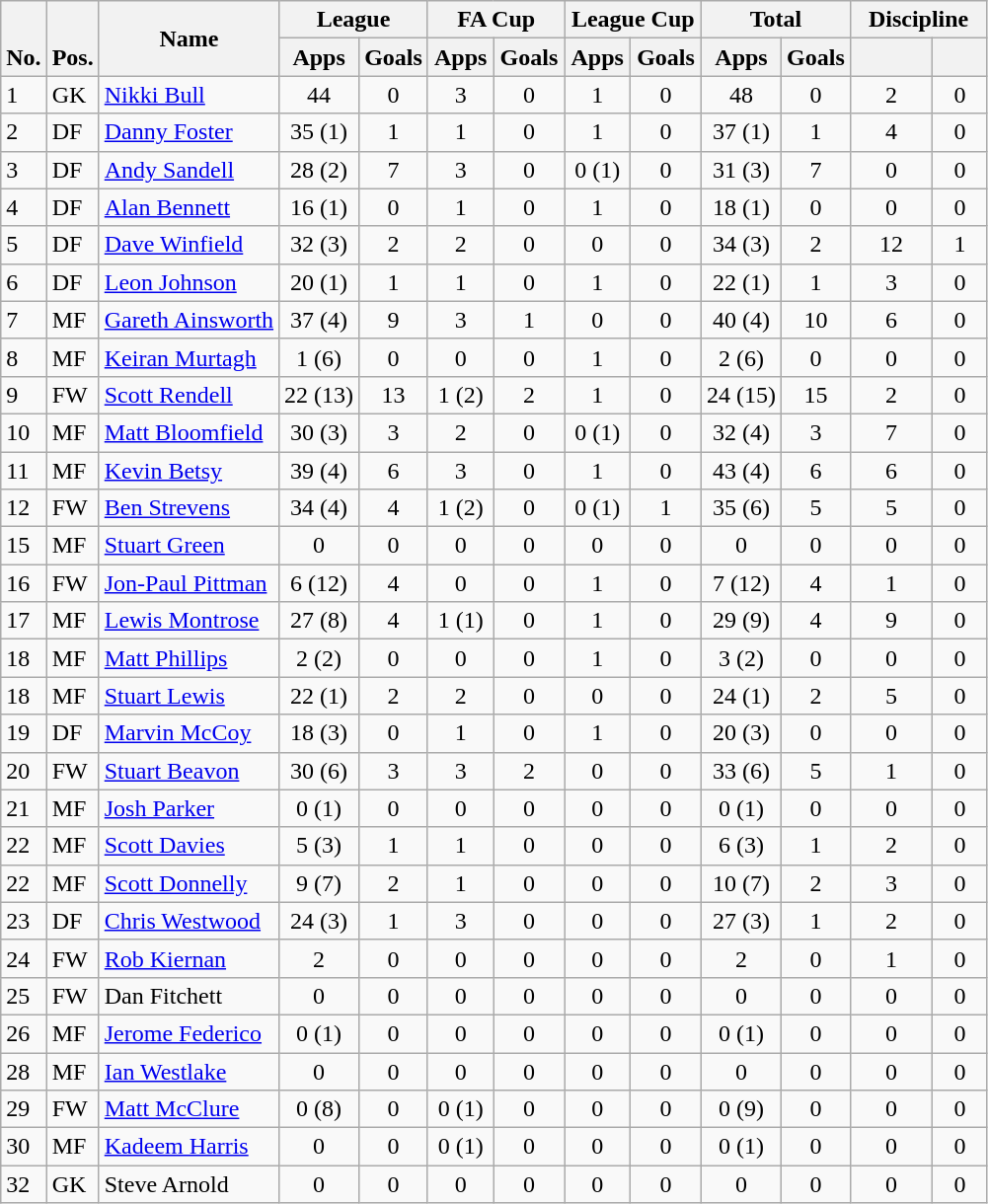<table class="wikitable" style="text-align:center">
<tr>
<th rowspan="2" valign="bottom">No.</th>
<th rowspan="2" valign="bottom">Pos.</th>
<th rowspan="2">Name</th>
<th colspan="2" width="85">League</th>
<th colspan="2" width="85">FA Cup</th>
<th colspan="2" width="85">League Cup</th>
<th colspan="2" width="85">Total</th>
<th colspan="2" width="85">Discipline</th>
</tr>
<tr>
<th>Apps</th>
<th>Goals</th>
<th>Apps</th>
<th>Goals</th>
<th>Apps</th>
<th>Goals</th>
<th>Apps</th>
<th>Goals</th>
<th></th>
<th></th>
</tr>
<tr>
<td align="left">1</td>
<td align="left">GK</td>
<td align="left"> <a href='#'>Nikki Bull</a></td>
<td>44</td>
<td>0</td>
<td>3</td>
<td>0</td>
<td>1</td>
<td>0</td>
<td>48</td>
<td>0</td>
<td>2</td>
<td>0</td>
</tr>
<tr>
<td align="left">2</td>
<td align="left">DF</td>
<td align="left"> <a href='#'>Danny Foster</a></td>
<td>35 (1)</td>
<td>1</td>
<td>1</td>
<td>0</td>
<td>1</td>
<td>0</td>
<td>37 (1)</td>
<td>1</td>
<td>4</td>
<td>0</td>
</tr>
<tr>
<td align="left">3</td>
<td align="left">DF</td>
<td align="left"> <a href='#'>Andy Sandell</a></td>
<td>28 (2)</td>
<td>7</td>
<td>3</td>
<td>0</td>
<td>0 (1)</td>
<td>0</td>
<td>31 (3)</td>
<td>7</td>
<td>0</td>
<td>0</td>
</tr>
<tr>
<td align="left">4</td>
<td align="left">DF</td>
<td align="left"> <a href='#'>Alan Bennett</a></td>
<td>16 (1)</td>
<td>0</td>
<td>1</td>
<td>0</td>
<td>1</td>
<td>0</td>
<td>18 (1)</td>
<td>0</td>
<td>0</td>
<td>0</td>
</tr>
<tr>
<td align="left">5</td>
<td align="left">DF</td>
<td align="left"> <a href='#'>Dave Winfield</a></td>
<td>32 (3)</td>
<td>2</td>
<td>2</td>
<td>0</td>
<td>0</td>
<td>0</td>
<td>34 (3)</td>
<td>2</td>
<td>12</td>
<td>1</td>
</tr>
<tr>
<td align="left">6</td>
<td align="left">DF</td>
<td align="left"> <a href='#'>Leon Johnson</a></td>
<td>20 (1)</td>
<td>1</td>
<td>1</td>
<td>0</td>
<td>1</td>
<td>0</td>
<td>22 (1)</td>
<td>1</td>
<td>3</td>
<td>0</td>
</tr>
<tr>
<td align="left">7</td>
<td align="left">MF</td>
<td align="left"> <a href='#'>Gareth Ainsworth</a></td>
<td>37 (4)</td>
<td>9</td>
<td>3</td>
<td>1</td>
<td>0</td>
<td>0</td>
<td>40 (4)</td>
<td>10</td>
<td>6</td>
<td>0</td>
</tr>
<tr>
<td align="left">8</td>
<td align="left">MF</td>
<td align="left"> <a href='#'>Keiran Murtagh</a></td>
<td>1 (6)</td>
<td>0</td>
<td>0</td>
<td>0</td>
<td>1</td>
<td>0</td>
<td>2 (6)</td>
<td>0</td>
<td>0</td>
<td>0</td>
</tr>
<tr>
<td align="left">9</td>
<td align="left">FW</td>
<td align="left"> <a href='#'>Scott Rendell</a></td>
<td>22 (13)</td>
<td>13</td>
<td>1 (2)</td>
<td>2</td>
<td>1</td>
<td>0</td>
<td>24 (15)</td>
<td>15</td>
<td>2</td>
<td>0</td>
</tr>
<tr>
<td align="left">10</td>
<td align="left">MF</td>
<td align="left"> <a href='#'>Matt Bloomfield</a></td>
<td>30 (3)</td>
<td>3</td>
<td>2</td>
<td>0</td>
<td>0 (1)</td>
<td>0</td>
<td>32 (4)</td>
<td>3</td>
<td>7</td>
<td>0</td>
</tr>
<tr>
<td align="left">11</td>
<td align="left">MF</td>
<td align="left"> <a href='#'>Kevin Betsy</a></td>
<td>39 (4)</td>
<td>6</td>
<td>3</td>
<td>0</td>
<td>1</td>
<td>0</td>
<td>43 (4)</td>
<td>6</td>
<td>6</td>
<td>0</td>
</tr>
<tr>
<td align="left">12</td>
<td align="left">FW</td>
<td align="left"> <a href='#'>Ben Strevens</a></td>
<td>34 (4)</td>
<td>4</td>
<td>1 (2)</td>
<td>0</td>
<td>0 (1)</td>
<td>1</td>
<td>35 (6)</td>
<td>5</td>
<td>5</td>
<td>0</td>
</tr>
<tr>
<td align="left">15</td>
<td align="left">MF</td>
<td align="left"> <a href='#'>Stuart Green</a></td>
<td>0</td>
<td>0</td>
<td>0</td>
<td>0</td>
<td>0</td>
<td>0</td>
<td>0</td>
<td>0</td>
<td>0</td>
<td>0</td>
</tr>
<tr>
<td align="left">16</td>
<td align="left">FW</td>
<td align="left"> <a href='#'>Jon-Paul Pittman</a></td>
<td>6 (12)</td>
<td>4</td>
<td>0</td>
<td>0</td>
<td>1</td>
<td>0</td>
<td>7 (12)</td>
<td>4</td>
<td>1</td>
<td>0</td>
</tr>
<tr>
<td align="left">17</td>
<td align="left">MF</td>
<td align="left"> <a href='#'>Lewis Montrose</a></td>
<td>27 (8)</td>
<td>4</td>
<td>1 (1)</td>
<td>0</td>
<td>1</td>
<td>0</td>
<td>29 (9)</td>
<td>4</td>
<td>9</td>
<td>0</td>
</tr>
<tr>
<td align="left">18</td>
<td align="left">MF</td>
<td align="left"> <a href='#'>Matt Phillips</a></td>
<td>2 (2)</td>
<td>0</td>
<td>0</td>
<td>0</td>
<td>1</td>
<td>0</td>
<td>3 (2)</td>
<td>0</td>
<td>0</td>
<td>0</td>
</tr>
<tr>
<td align="left">18</td>
<td align="left">MF</td>
<td align="left"> <a href='#'>Stuart Lewis</a></td>
<td>22 (1)</td>
<td>2</td>
<td>2</td>
<td>0</td>
<td>0</td>
<td>0</td>
<td>24 (1)</td>
<td>2</td>
<td>5</td>
<td>0</td>
</tr>
<tr>
<td align="left">19</td>
<td align="left">DF</td>
<td align="left"> <a href='#'>Marvin McCoy</a></td>
<td>18 (3)</td>
<td>0</td>
<td>1</td>
<td>0</td>
<td>1</td>
<td>0</td>
<td>20 (3)</td>
<td>0</td>
<td>0</td>
<td>0</td>
</tr>
<tr>
<td align="left">20</td>
<td align="left">FW</td>
<td align="left"> <a href='#'>Stuart Beavon</a></td>
<td>30 (6)</td>
<td>3</td>
<td>3</td>
<td>2</td>
<td>0</td>
<td>0</td>
<td>33 (6)</td>
<td>5</td>
<td>1</td>
<td>0</td>
</tr>
<tr>
<td align="left">21</td>
<td align="left">MF</td>
<td align="left"> <a href='#'>Josh Parker</a></td>
<td>0 (1)</td>
<td>0</td>
<td>0</td>
<td>0</td>
<td>0</td>
<td>0</td>
<td>0 (1)</td>
<td>0</td>
<td>0</td>
<td>0</td>
</tr>
<tr>
<td align="left">22</td>
<td align="left">MF</td>
<td align="left"> <a href='#'>Scott Davies</a></td>
<td>5 (3)</td>
<td>1</td>
<td>1</td>
<td>0</td>
<td>0</td>
<td>0</td>
<td>6 (3)</td>
<td>1</td>
<td>2</td>
<td>0</td>
</tr>
<tr>
<td align="left">22</td>
<td align="left">MF</td>
<td align="left"> <a href='#'>Scott Donnelly</a></td>
<td>9 (7)</td>
<td>2</td>
<td>1</td>
<td>0</td>
<td>0</td>
<td>0</td>
<td>10 (7)</td>
<td>2</td>
<td>3</td>
<td>0</td>
</tr>
<tr>
<td align="left">23</td>
<td align="left">DF</td>
<td align="left"> <a href='#'>Chris Westwood</a></td>
<td>24 (3)</td>
<td>1</td>
<td>3</td>
<td>0</td>
<td>0</td>
<td>0</td>
<td>27 (3)</td>
<td>1</td>
<td>2</td>
<td>0</td>
</tr>
<tr>
<td align="left">24</td>
<td align="left">FW</td>
<td align="left"> <a href='#'>Rob Kiernan</a></td>
<td>2</td>
<td>0</td>
<td>0</td>
<td>0</td>
<td>0</td>
<td>0</td>
<td>2</td>
<td>0</td>
<td>1</td>
<td>0</td>
</tr>
<tr>
<td align="left">25</td>
<td align="left">FW</td>
<td align="left"> Dan Fitchett</td>
<td>0</td>
<td>0</td>
<td>0</td>
<td>0</td>
<td>0</td>
<td>0</td>
<td>0</td>
<td>0</td>
<td>0</td>
<td>0</td>
</tr>
<tr>
<td align="left">26</td>
<td align="left">MF</td>
<td align="left"> <a href='#'>Jerome Federico</a></td>
<td>0 (1)</td>
<td>0</td>
<td>0</td>
<td>0</td>
<td>0</td>
<td>0</td>
<td>0 (1)</td>
<td>0</td>
<td>0</td>
<td>0</td>
</tr>
<tr>
<td align="left">28</td>
<td align="left">MF</td>
<td align="left"> <a href='#'>Ian Westlake</a></td>
<td>0</td>
<td>0</td>
<td>0</td>
<td>0</td>
<td>0</td>
<td>0</td>
<td>0</td>
<td>0</td>
<td>0</td>
<td>0</td>
</tr>
<tr>
<td align="left">29</td>
<td align="left">FW</td>
<td align="left"> <a href='#'>Matt McClure</a></td>
<td>0 (8)</td>
<td>0</td>
<td>0 (1)</td>
<td>0</td>
<td>0</td>
<td>0</td>
<td>0 (9)</td>
<td>0</td>
<td>0</td>
<td>0</td>
</tr>
<tr>
<td align="left">30</td>
<td align="left">MF</td>
<td align="left"> <a href='#'>Kadeem Harris</a></td>
<td>0</td>
<td>0</td>
<td>0 (1)</td>
<td>0</td>
<td>0</td>
<td>0</td>
<td>0 (1)</td>
<td>0</td>
<td>0</td>
<td>0</td>
</tr>
<tr>
<td align="left">32</td>
<td align="left">GK</td>
<td align="left"> Steve Arnold</td>
<td>0</td>
<td>0</td>
<td>0</td>
<td>0</td>
<td>0</td>
<td>0</td>
<td>0</td>
<td>0</td>
<td>0</td>
<td>0</td>
</tr>
</table>
